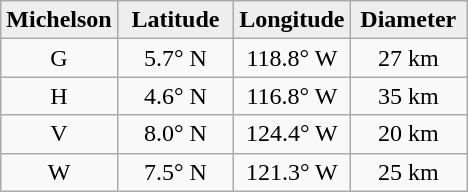<table class="wikitable">
<tr>
<th width="25%" style="background:#eeeeee;">Michelson</th>
<th width="25%" style="background:#eeeeee;">Latitude</th>
<th width="25%" style="background:#eeeeee;">Longitude</th>
<th width="25%" style="background:#eeeeee;">Diameter</th>
</tr>
<tr>
<td align="center">G</td>
<td align="center">5.7° N</td>
<td align="center">118.8° W</td>
<td align="center">27 km</td>
</tr>
<tr>
<td align="center">H</td>
<td align="center">4.6° N</td>
<td align="center">116.8° W</td>
<td align="center">35 km</td>
</tr>
<tr>
<td align="center">V</td>
<td align="center">8.0° N</td>
<td align="center">124.4° W</td>
<td align="center">20 km</td>
</tr>
<tr>
<td align="center">W</td>
<td align="center">7.5° N</td>
<td align="center">121.3° W</td>
<td align="center">25 km</td>
</tr>
</table>
